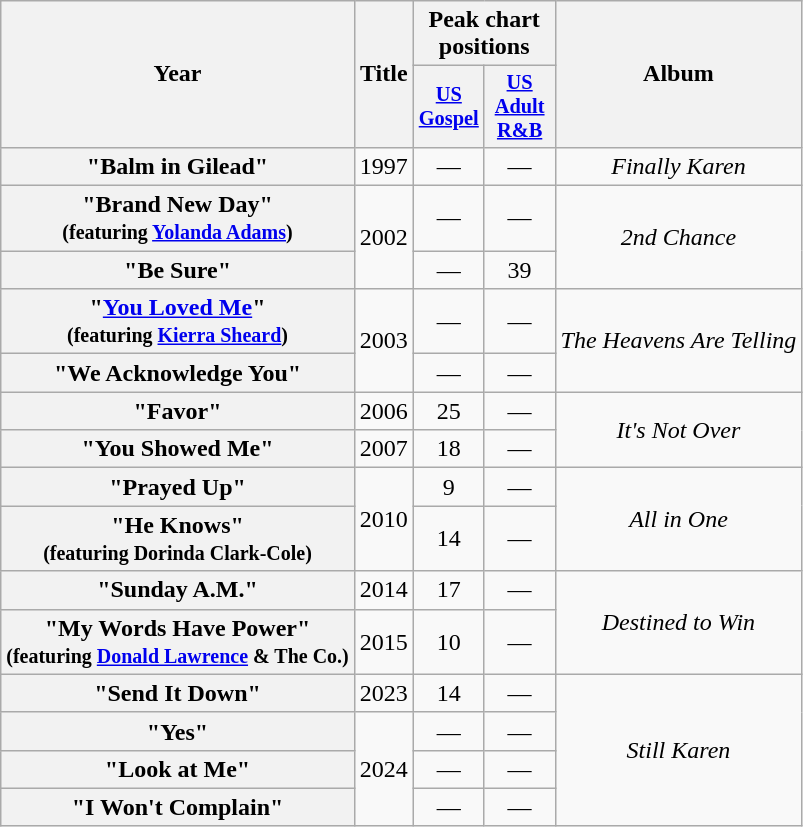<table class="wikitable plainrowheaders" style="text-align:center;" border="1">
<tr>
<th scope="col"  rowspan="2"><strong>Year</strong></th>
<th scope="col"  rowspan="2"><strong>Title</strong></th>
<th scope="col"  colspan="2">Peak chart positions</th>
<th scope="col"  rowspan="2"><strong>Album</strong></th>
</tr>
<tr>
<th scope="col" style="width:3em;font-size:85%;"><a href='#'>US<br>Gospel</a><br></th>
<th scope="col" style="width:3em;font-size:85%;"><a href='#'>US<br>Adult<br>R&B</a><br></th>
</tr>
<tr>
<th scope="row">"Balm in Gilead"</th>
<td rowspan="1">1997</td>
<td>—</td>
<td>—</td>
<td><em>Finally Karen</em></td>
</tr>
<tr>
<th scope="row">"Brand New Day"<br><small>(featuring <a href='#'>Yolanda Adams</a>)</small></th>
<td rowspan="2">2002</td>
<td>—</td>
<td>—</td>
<td rowspan="2"><em>2nd Chance</em></td>
</tr>
<tr>
<th scope="row">"Be Sure"</th>
<td>—</td>
<td>39</td>
</tr>
<tr>
<th scope="row">"<a href='#'>You Loved Me</a>"<br><small>(featuring <a href='#'>Kierra Sheard</a>)</small></th>
<td rowspan="2">2003</td>
<td>—</td>
<td>—</td>
<td rowspan="2"><em>The Heavens Are Telling</em></td>
</tr>
<tr>
<th scope="row">"We Acknowledge You"</th>
<td>—</td>
<td>—</td>
</tr>
<tr>
<th scope="row">"Favor"</th>
<td rowspan="1">2006</td>
<td>25</td>
<td>—</td>
<td rowspan="2"><em>It's Not Over</em></td>
</tr>
<tr>
<th scope="row">"You Showed Me"</th>
<td rowspan="1">2007</td>
<td>18</td>
<td>—</td>
</tr>
<tr>
<th scope="row">"Prayed Up"</th>
<td rowspan="2">2010</td>
<td>9</td>
<td>—</td>
<td rowspan="2"><em>All in One</em></td>
</tr>
<tr>
<th scope="row">"He Knows"<br><small>(featuring Dorinda Clark-Cole)</small></th>
<td>14</td>
<td>—</td>
</tr>
<tr>
<th scope="row">"Sunday A.M."</th>
<td>2014</td>
<td>17</td>
<td>—</td>
<td rowspan="2"><em>Destined to Win</em></td>
</tr>
<tr>
<th scope="row">"My Words Have Power"<br><small>(featuring <a href='#'>Donald Lawrence</a> & The Co.)</small></th>
<td>2015</td>
<td>10</td>
<td>—</td>
</tr>
<tr>
<th scope="row">"Send It Down"</th>
<td>2023</td>
<td>14</td>
<td>—</td>
<td rowspan="4"><em>Still Karen</em></td>
</tr>
<tr>
<th scope="row">"Yes"</th>
<td rowspan="3">2024</td>
<td>—</td>
<td>—</td>
</tr>
<tr>
<th scope="row">"Look at Me"</th>
<td>—</td>
<td>—</td>
</tr>
<tr>
<th scope="row">"I Won't Complain"</th>
<td>—</td>
<td>—</td>
</tr>
</table>
